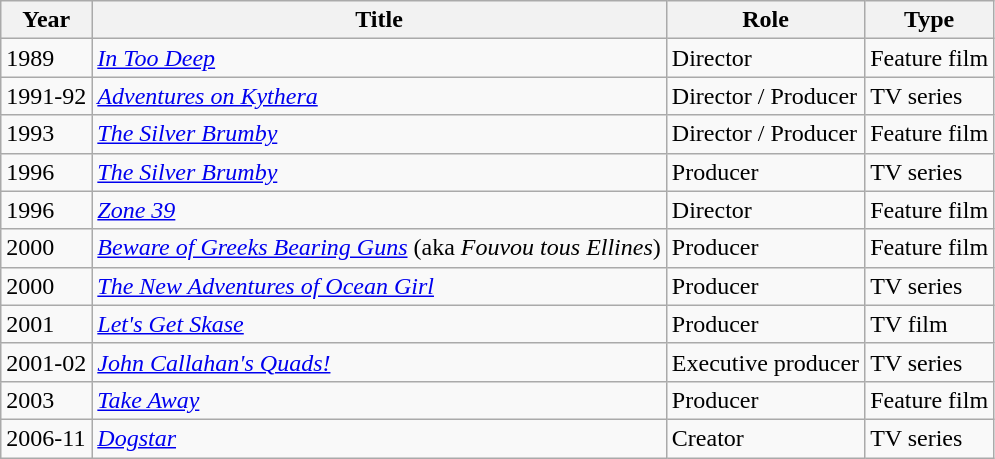<table class="wikitable">
<tr>
<th>Year</th>
<th>Title</th>
<th>Role</th>
<th>Type</th>
</tr>
<tr>
<td>1989</td>
<td><em><a href='#'>In Too Deep</a></em></td>
<td>Director</td>
<td>Feature film</td>
</tr>
<tr>
<td>1991-92</td>
<td><em><a href='#'>Adventures on Kythera</a></em></td>
<td>Director / Producer</td>
<td>TV series</td>
</tr>
<tr>
<td>1993</td>
<td><em><a href='#'>The Silver Brumby</a></em></td>
<td>Director / Producer</td>
<td>Feature film</td>
</tr>
<tr>
<td>1996</td>
<td><em><a href='#'>The Silver Brumby</a></em></td>
<td>Producer</td>
<td>TV series</td>
</tr>
<tr>
<td>1996</td>
<td><em><a href='#'>Zone 39</a></em></td>
<td>Director</td>
<td>Feature film</td>
</tr>
<tr>
<td>2000</td>
<td><em><a href='#'>Beware of Greeks Bearing Guns</a></em> (aka <em>Fouvou tous Ellines</em>)</td>
<td>Producer</td>
<td>Feature film</td>
</tr>
<tr>
<td>2000</td>
<td><em><a href='#'>The New Adventures of Ocean Girl</a></em></td>
<td>Producer</td>
<td>TV series</td>
</tr>
<tr>
<td>2001</td>
<td><em><a href='#'>Let's Get Skase</a></em></td>
<td>Producer</td>
<td>TV film</td>
</tr>
<tr>
<td>2001-02</td>
<td><em><a href='#'>John Callahan's Quads!</a></em></td>
<td>Executive producer</td>
<td>TV series</td>
</tr>
<tr>
<td>2003</td>
<td><em><a href='#'>Take Away</a></em></td>
<td>Producer</td>
<td>Feature film</td>
</tr>
<tr>
<td>2006-11</td>
<td><em><a href='#'>Dogstar</a></em></td>
<td>Creator</td>
<td>TV series</td>
</tr>
</table>
